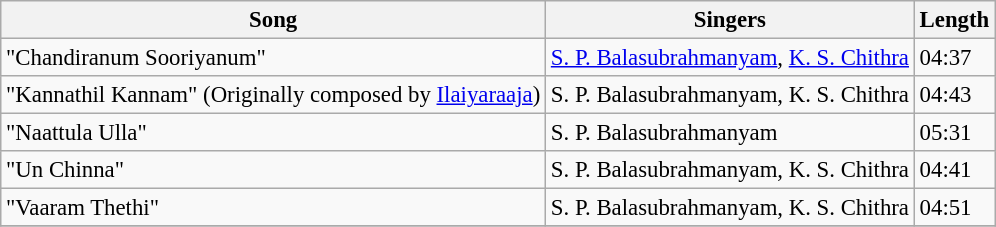<table class="wikitable" style="font-size: 95%;">
<tr>
<th>Song</th>
<th>Singers</th>
<th>Length</th>
</tr>
<tr>
<td>"Chandiranum Sooriyanum"</td>
<td><a href='#'>S. P. Balasubrahmanyam</a>, <a href='#'>K. S. Chithra</a></td>
<td>04:37</td>
</tr>
<tr>
<td>"Kannathil Kannam" (Originally composed by <a href='#'>Ilaiyaraaja</a>)</td>
<td>S. P. Balasubrahmanyam, K. S. Chithra</td>
<td>04:43</td>
</tr>
<tr>
<td>"Naattula Ulla"</td>
<td>S. P. Balasubrahmanyam</td>
<td>05:31</td>
</tr>
<tr>
<td>"Un Chinna"</td>
<td>S. P. Balasubrahmanyam, K. S. Chithra</td>
<td>04:41</td>
</tr>
<tr>
<td>"Vaaram Thethi"</td>
<td>S. P. Balasubrahmanyam, K. S. Chithra</td>
<td>04:51</td>
</tr>
<tr>
</tr>
</table>
